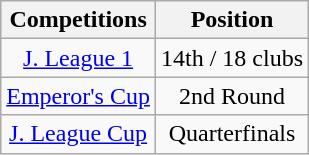<table class="wikitable" style="text-align:center;">
<tr>
<th>Competitions</th>
<th>Position</th>
</tr>
<tr>
<td><a href='#'>J. League 1</a></td>
<td>14th / 18 clubs</td>
</tr>
<tr>
<td><a href='#'>Emperor's Cup</a></td>
<td>2nd Round</td>
</tr>
<tr>
<td><a href='#'>J. League Cup</a></td>
<td>Quarterfinals</td>
</tr>
</table>
